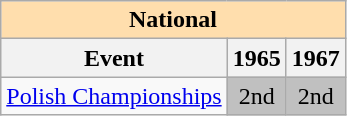<table class="wikitable" style="text-align:center">
<tr>
<th style="background-color: #ffdead; " colspan=3 align=center>National</th>
</tr>
<tr>
<th>Event</th>
<th>1965</th>
<th>1967</th>
</tr>
<tr>
<td align=left><a href='#'>Polish Championships</a></td>
<td bgcolor=silver>2nd</td>
<td bgcolor=silver>2nd</td>
</tr>
</table>
